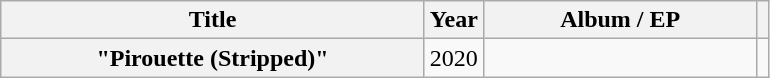<table class="wikitable plainrowheaders" style="text-align:center;">
<tr>
<th scope="col", style="width:275px;">Title</th>
<th scope="col">Year</th>
<th scope="col", style="width:175px;">Album / EP</th>
<th scope="col"></th>
</tr>
<tr>
<th scope="row">"Pirouette (Stripped)"</th>
<td>2020</td>
<td></td>
<td></td>
</tr>
</table>
